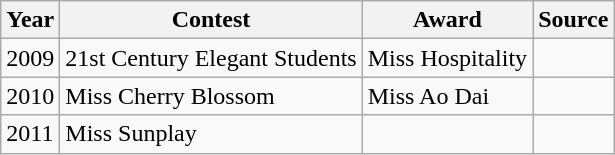<table class="wikitable">
<tr>
<th>Year</th>
<th>Contest</th>
<th>Award</th>
<th>Source</th>
</tr>
<tr>
<td>2009</td>
<td>21st Century Elegant Students</td>
<td>Miss Hospitality</td>
<td></td>
</tr>
<tr>
<td>2010</td>
<td>Miss Cherry Blossom</td>
<td>Miss Ao Dai</td>
<td></td>
</tr>
<tr>
<td>2011</td>
<td>Miss Sunplay</td>
<td></td>
<td></td>
</tr>
</table>
